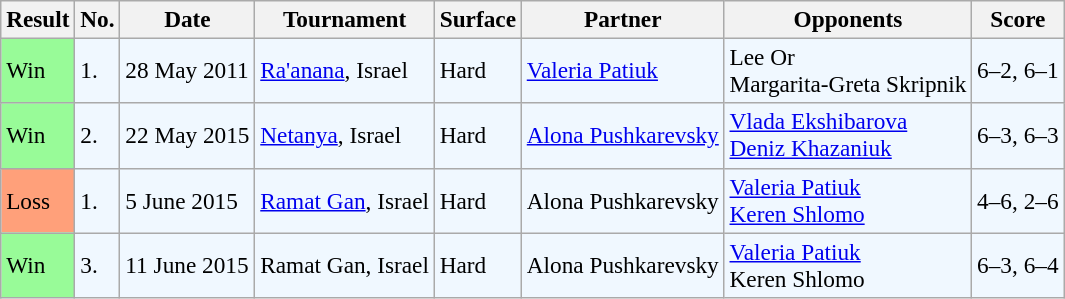<table class="sortable wikitable" style=font-size:97%>
<tr>
<th>Result</th>
<th>No.</th>
<th>Date</th>
<th>Tournament</th>
<th>Surface</th>
<th>Partner</th>
<th>Opponents</th>
<th>Score</th>
</tr>
<tr style="background:#f0f8ff;">
<td style="background:#98fb98;">Win</td>
<td>1.</td>
<td>28 May 2011</td>
<td><a href='#'>Ra'anana</a>, Israel</td>
<td>Hard</td>
<td> <a href='#'>Valeria Patiuk</a></td>
<td> Lee Or <br>  Margarita-Greta Skripnik</td>
<td>6–2, 6–1</td>
</tr>
<tr style="background:#f0f8ff;">
<td style="background:#98fb98;">Win</td>
<td>2.</td>
<td>22 May 2015</td>
<td><a href='#'>Netanya</a>, Israel</td>
<td>Hard</td>
<td> <a href='#'>Alona Pushkarevsky</a></td>
<td> <a href='#'>Vlada Ekshibarova</a> <br>  <a href='#'>Deniz Khazaniuk</a></td>
<td>6–3, 6–3</td>
</tr>
<tr style="background:#f0f8ff;">
<td style="background:#ffa07a;">Loss</td>
<td>1.</td>
<td>5 June 2015</td>
<td><a href='#'>Ramat Gan</a>, Israel</td>
<td>Hard</td>
<td> Alona Pushkarevsky</td>
<td> <a href='#'>Valeria Patiuk</a> <br>  <a href='#'>Keren Shlomo</a></td>
<td>4–6, 2–6</td>
</tr>
<tr style="background:#f0f8ff;">
<td style="background:#98fb98;">Win</td>
<td>3.</td>
<td>11 June 2015</td>
<td>Ramat Gan, Israel</td>
<td>Hard</td>
<td> Alona Pushkarevsky</td>
<td> <a href='#'>Valeria Patiuk</a> <br>  Keren Shlomo</td>
<td>6–3, 6–4</td>
</tr>
</table>
